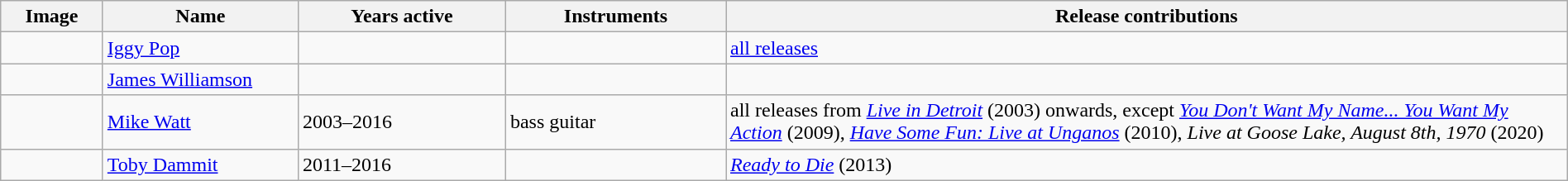<table class="wikitable" width="100%" border="1">
<tr>
<th width="75">Image</th>
<th width="150">Name</th>
<th width="160">Years active</th>
<th width="170">Instruments</th>
<th>Release contributions</th>
</tr>
<tr>
<td></td>
<td><a href='#'>Iggy Pop</a></td>
<td></td>
<td></td>
<td><a href='#'>all releases</a></td>
</tr>
<tr>
<td></td>
<td><a href='#'>James Williamson</a></td>
<td></td>
<td></td>
<td></td>
</tr>
<tr>
<td></td>
<td><a href='#'>Mike Watt</a></td>
<td>2003–2016</td>
<td>bass guitar</td>
<td>all releases from <em><a href='#'>Live in Detroit</a></em> (2003) onwards, except <em><a href='#'>You Don't Want My Name... You Want My Action</a></em> (2009), <em><a href='#'>Have Some Fun: Live at Unganos</a></em> (2010), <em>Live at Goose Lake, August 8th, 1970</em> (2020)</td>
</tr>
<tr>
<td></td>
<td><a href='#'>Toby Dammit</a> </td>
<td>2011–2016</td>
<td></td>
<td><em><a href='#'>Ready to Die</a></em> (2013)</td>
</tr>
</table>
